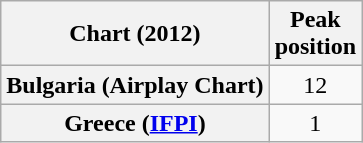<table class="wikitable plainrowheaders" style="text-align:center">
<tr>
<th scope="col">Chart (2012)</th>
<th scope="col">Peak<br>position</th>
</tr>
<tr>
<th scope="row">Bulgaria (Airplay Chart)</th>
<td>12</td>
</tr>
<tr>
<th scope="row">Greece (<a href='#'>IFPI</a>)</th>
<td>1</td>
</tr>
</table>
